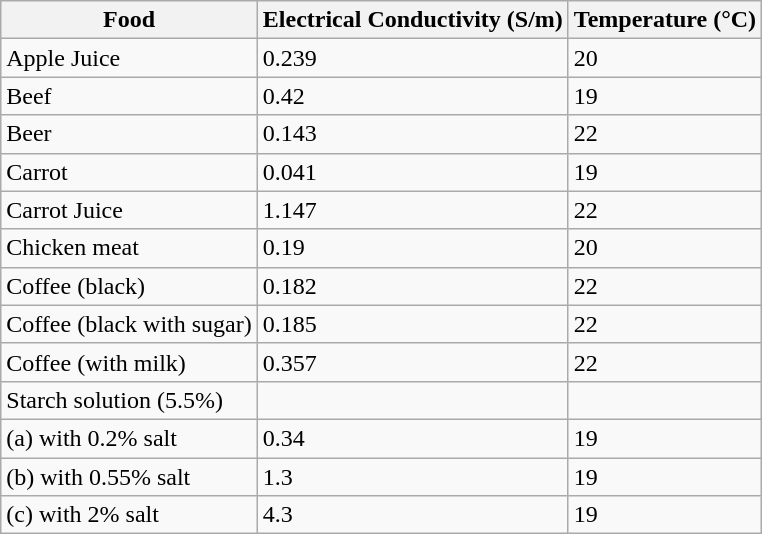<table class="wikitable">
<tr>
<th scope="col">Food</th>
<th scope="col">Electrical Conductivity (S/m)</th>
<th scope="col">Temperature (°C)</th>
</tr>
<tr>
<td>Apple Juice</td>
<td>0.239</td>
<td>20</td>
</tr>
<tr>
<td>Beef</td>
<td>0.42</td>
<td>19</td>
</tr>
<tr>
<td>Beer</td>
<td>0.143</td>
<td>22</td>
</tr>
<tr>
<td>Carrot</td>
<td>0.041</td>
<td>19</td>
</tr>
<tr>
<td>Carrot Juice</td>
<td>1.147</td>
<td>22</td>
</tr>
<tr>
<td>Chicken meat</td>
<td>0.19</td>
<td>20</td>
</tr>
<tr>
<td>Coffee (black)</td>
<td>0.182</td>
<td>22</td>
</tr>
<tr>
<td>Coffee (black with sugar)</td>
<td>0.185</td>
<td>22</td>
</tr>
<tr>
<td>Coffee (with milk)</td>
<td>0.357</td>
<td>22</td>
</tr>
<tr>
<td>Starch solution (5.5%)</td>
<td></td>
<td></td>
</tr>
<tr>
<td>(a) with 0.2% salt</td>
<td>0.34</td>
<td>19</td>
</tr>
<tr>
<td>(b) with 0.55% salt</td>
<td>1.3</td>
<td>19</td>
</tr>
<tr>
<td>(c) with 2% salt</td>
<td>4.3</td>
<td>19</td>
</tr>
</table>
